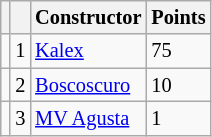<table class="wikitable" style="font-size: 85%;">
<tr>
<th></th>
<th></th>
<th>Constructor</th>
<th>Points</th>
</tr>
<tr>
<td></td>
<td align=center>1</td>
<td> <a href='#'>Kalex</a></td>
<td align=left>75</td>
</tr>
<tr>
<td></td>
<td align=center>2</td>
<td> <a href='#'>Boscoscuro</a></td>
<td align=left>10</td>
</tr>
<tr>
<td></td>
<td align=center>3</td>
<td> <a href='#'>MV Agusta</a></td>
<td align=left>1</td>
</tr>
</table>
